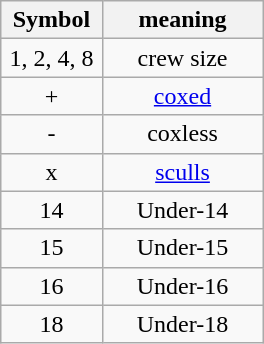<table class="wikitable" style="margin:1em auto; text-align:center;">
<tr>
<th width=60>Symbol</th>
<th width=100>meaning</th>
</tr>
<tr>
<td>1, 2, 4, 8</td>
<td>crew size</td>
</tr>
<tr>
<td>+</td>
<td><a href='#'>coxed</a></td>
</tr>
<tr>
<td>-</td>
<td>coxless</td>
</tr>
<tr>
<td>x</td>
<td><a href='#'>sculls</a></td>
</tr>
<tr>
<td>14</td>
<td>Under-14</td>
</tr>
<tr>
<td>15</td>
<td>Under-15</td>
</tr>
<tr>
<td>16</td>
<td>Under-16</td>
</tr>
<tr>
<td>18</td>
<td>Under-18</td>
</tr>
</table>
